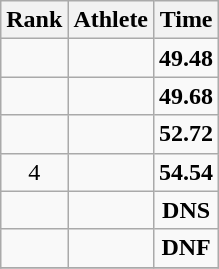<table class=wikitable style="text-align:center;">
<tr>
<th>Rank</th>
<th>Athlete</th>
<th>Time</th>
</tr>
<tr>
<td></td>
<td align=left></td>
<td><strong>49.48</strong></td>
</tr>
<tr>
<td></td>
<td align=left></td>
<td><strong>49.68</strong></td>
</tr>
<tr>
<td></td>
<td align=left></td>
<td><strong>52.72</strong></td>
</tr>
<tr>
<td>4</td>
<td align=left></td>
<td><strong>54.54</strong></td>
</tr>
<tr>
<td></td>
<td align=left></td>
<td><strong>DNS</strong></td>
</tr>
<tr>
<td></td>
<td align=left></td>
<td><strong>DNF</strong></td>
</tr>
<tr>
</tr>
</table>
